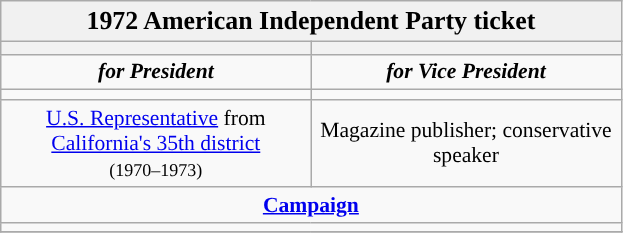<table class="wikitable" style="font-size:90%; text-align:center;">
<tr>
<td style="background:#f1f1f1;" colspan="30"><big> <strong>1972 American Independent Party ticket</strong></big></td>
</tr>
<tr>
<th style="width:3em; font-size:135%; background:"><a href='#'></a></th>
<th style="width:3em; font-size:135%; background:"><a href='#'></a></th>
</tr>
<tr style="color:#000; font-size:100%; background:">
<td style="width:3em; width:200px;"><strong><em>for President</em></strong></td>
<td style="width:3em; width:200px;"><strong><em>for Vice President</em></strong></td>
</tr>
<tr>
<td></td>
<td></td>
</tr>
<tr>
<td><a href='#'>U.S. Representative</a> from <a href='#'>California's 35th district</a><br><small>(1970–1973)</small></td>
<td>Magazine publisher; conservative speaker</td>
</tr>
<tr>
<td colspan=2><a href='#'><strong>Campaign</strong></a></td>
</tr>
<tr>
<td colspan=2></td>
</tr>
<tr>
</tr>
</table>
